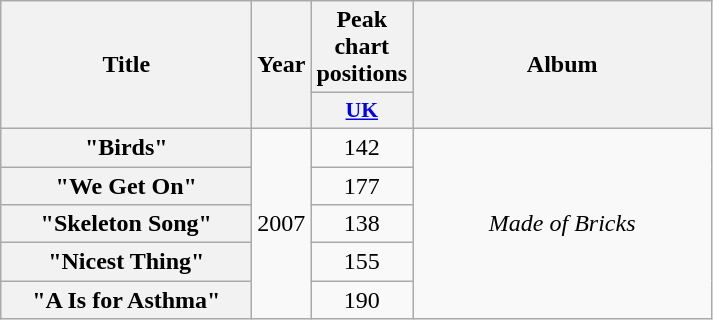<table class="wikitable plainrowheaders" style="text-align:center;">
<tr>
<th scope="col" rowspan="2" style="width:10em;">Title</th>
<th scope="col" rowspan="2">Year</th>
<th scope="col">Peak chart positions</th>
<th scope="col" rowspan="2" style="width:12em;">Album</th>
</tr>
<tr>
<th scope="col" style="width:2.2em;font-size:90%;"><a href='#'>UK</a><br></th>
</tr>
<tr>
<th scope="row">"Birds"</th>
<td rowspan="5">2007</td>
<td>142</td>
<td rowspan="5"><em>Made of Bricks</em></td>
</tr>
<tr>
<th scope="row">"We Get On"</th>
<td>177</td>
</tr>
<tr>
<th scope="row">"Skeleton Song"</th>
<td>138</td>
</tr>
<tr>
<th scope="row">"Nicest Thing"</th>
<td>155</td>
</tr>
<tr>
<th scope="row">"A Is for Asthma"</th>
<td>190</td>
</tr>
</table>
